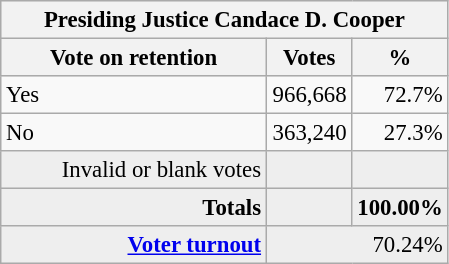<table class="wikitable" style="font-size: 95%;">
<tr style="background-color:#E9E9E9">
<th colspan=7>Presiding Justice Candace D. Cooper</th>
</tr>
<tr style="background-color:#E9E9E9">
<th style="width: 170px">Vote on retention</th>
<th style="width: 50px">Votes</th>
<th style="width: 40px">%</th>
</tr>
<tr>
<td>Yes</td>
<td align="right">966,668</td>
<td align="right">72.7%</td>
</tr>
<tr>
<td>No</td>
<td align="right">363,240</td>
<td align="right">27.3%</td>
</tr>
<tr bgcolor="#EEEEEE">
<td align="right">Invalid or blank votes</td>
<td align="right"></td>
<td align="right"></td>
</tr>
<tr bgcolor="#EEEEEE">
<td align="right"><strong>Totals</strong></td>
<td align="right"><strong></strong></td>
<td align="right"><strong>100.00%</strong></td>
</tr>
<tr bgcolor="#EEEEEE">
<td align="right"><strong><a href='#'>Voter turnout</a></strong></td>
<td colspan="2" align="right">70.24%</td>
</tr>
</table>
